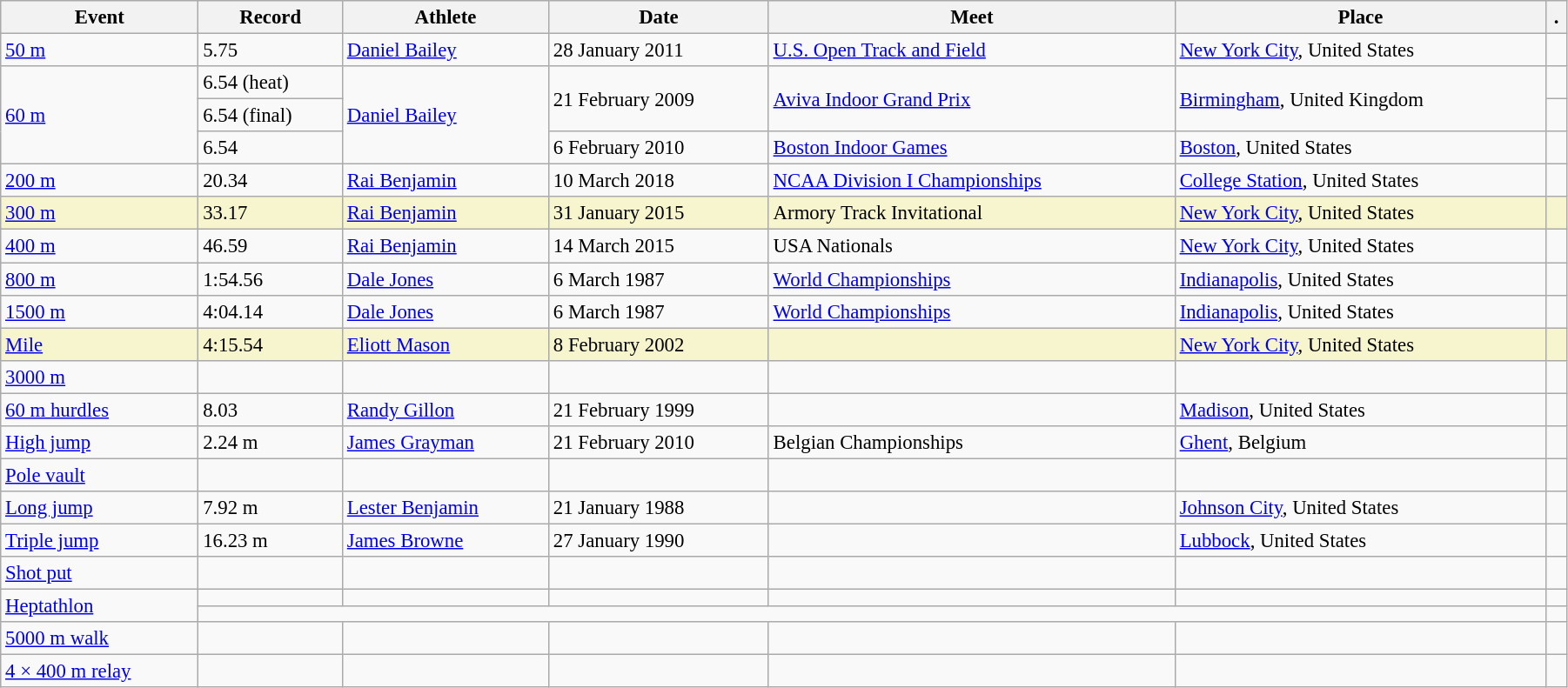<table class="wikitable" style="font-size:95%; width: 95%;">
<tr>
<th>Event</th>
<th>Record</th>
<th>Athlete</th>
<th>Date</th>
<th>Meet</th>
<th>Place</th>
<th>.</th>
</tr>
<tr>
<td><a href='#'>50 m</a></td>
<td>5.75</td>
<td><a href='#'>Daniel Bailey</a></td>
<td>28 January 2011</td>
<td><a href='#'>U.S. Open Track and Field</a></td>
<td><a href='#'>New York City</a>, United States</td>
<td></td>
</tr>
<tr>
<td rowspan=3><a href='#'>60 m</a></td>
<td>6.54 (heat)</td>
<td rowspan=3><a href='#'>Daniel Bailey</a></td>
<td rowspan=2>21 February 2009</td>
<td rowspan=2><a href='#'>Aviva Indoor Grand Prix</a></td>
<td rowspan=2><a href='#'>Birmingham</a>, United Kingdom</td>
<td></td>
</tr>
<tr>
<td>6.54 (final)</td>
<td></td>
</tr>
<tr>
<td>6.54</td>
<td>6 February 2010</td>
<td><a href='#'>Boston Indoor Games</a></td>
<td><a href='#'>Boston</a>, United States</td>
<td></td>
</tr>
<tr>
<td><a href='#'>200 m</a></td>
<td>20.34</td>
<td><a href='#'>Rai Benjamin</a></td>
<td>10 March 2018</td>
<td><a href='#'>NCAA Division I Championships</a></td>
<td><a href='#'>College Station</a>, United States</td>
<td></td>
</tr>
<tr style="background:#f6F5CE;">
<td><a href='#'>300 m</a></td>
<td>33.17</td>
<td><a href='#'>Rai Benjamin</a></td>
<td>31 January 2015</td>
<td>Armory Track Invitational</td>
<td><a href='#'>New York City</a>, United States</td>
<td></td>
</tr>
<tr>
<td><a href='#'>400 m</a></td>
<td>46.59</td>
<td><a href='#'>Rai Benjamin</a></td>
<td>14 March 2015</td>
<td>USA Nationals</td>
<td><a href='#'>New York City</a>, United States</td>
<td></td>
</tr>
<tr>
<td><a href='#'>800 m</a></td>
<td>1:54.56</td>
<td><a href='#'>Dale Jones</a></td>
<td>6 March 1987</td>
<td><a href='#'>World Championships</a></td>
<td><a href='#'>Indianapolis</a>, United States</td>
<td></td>
</tr>
<tr>
<td><a href='#'>1500 m</a></td>
<td>4:04.14</td>
<td><a href='#'>Dale Jones</a></td>
<td>6 March 1987</td>
<td><a href='#'>World Championships</a></td>
<td><a href='#'>Indianapolis</a>, United States</td>
<td></td>
</tr>
<tr style="background:#f6F5CE;">
<td><a href='#'>Mile</a></td>
<td>4:15.54</td>
<td><a href='#'>Eliott Mason</a></td>
<td>8 February 2002</td>
<td></td>
<td><a href='#'>New York City</a>, United States</td>
<td></td>
</tr>
<tr>
<td><a href='#'>3000 m</a></td>
<td></td>
<td></td>
<td></td>
<td></td>
<td></td>
<td></td>
</tr>
<tr>
<td><a href='#'>60 m hurdles</a></td>
<td>8.03</td>
<td><a href='#'>Randy Gillon</a></td>
<td>21 February 1999</td>
<td></td>
<td><a href='#'>Madison</a>, United States</td>
<td></td>
</tr>
<tr>
<td><a href='#'>High jump</a></td>
<td>2.24 m</td>
<td><a href='#'>James Grayman</a></td>
<td>21 February 2010</td>
<td>Belgian Championships</td>
<td><a href='#'>Ghent</a>, Belgium</td>
<td></td>
</tr>
<tr>
<td><a href='#'>Pole vault</a></td>
<td></td>
<td></td>
<td></td>
<td></td>
<td></td>
<td></td>
</tr>
<tr>
<td><a href='#'>Long jump</a></td>
<td>7.92 m</td>
<td><a href='#'>Lester Benjamin</a></td>
<td>21 January 1988</td>
<td></td>
<td><a href='#'>Johnson City</a>, United States</td>
<td></td>
</tr>
<tr>
<td><a href='#'>Triple jump</a></td>
<td>16.23 m</td>
<td><a href='#'>James Browne</a></td>
<td>27 January 1990</td>
<td></td>
<td><a href='#'>Lubbock</a>, United States</td>
<td></td>
</tr>
<tr>
<td><a href='#'>Shot put</a></td>
<td></td>
<td></td>
<td></td>
<td></td>
<td></td>
<td></td>
</tr>
<tr>
<td rowspan=2><a href='#'>Heptathlon</a></td>
<td></td>
<td></td>
<td></td>
<td></td>
<td></td>
<td></td>
</tr>
<tr>
<td colspan=5></td>
<td></td>
</tr>
<tr>
<td><a href='#'>5000 m walk</a></td>
<td></td>
<td></td>
<td></td>
<td></td>
<td></td>
<td></td>
</tr>
<tr>
<td><a href='#'>4 × 400 m relay</a></td>
<td></td>
<td></td>
<td></td>
<td></td>
<td></td>
<td></td>
</tr>
</table>
